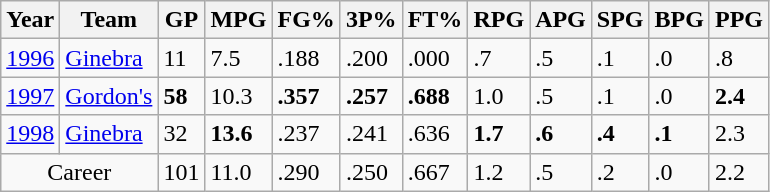<table class="wikitable sortable">
<tr>
<th>Year</th>
<th>Team</th>
<th>GP</th>
<th>MPG</th>
<th>FG%</th>
<th>3P%</th>
<th>FT%</th>
<th>RPG</th>
<th>APG</th>
<th>SPG</th>
<th>BPG</th>
<th>PPG</th>
</tr>
<tr>
<td><a href='#'>1996</a></td>
<td><a href='#'>Ginebra</a></td>
<td>11</td>
<td>7.5</td>
<td>.188</td>
<td>.200</td>
<td>.000</td>
<td>.7</td>
<td>.5</td>
<td>.1</td>
<td>.0</td>
<td>.8</td>
</tr>
<tr>
<td><a href='#'>1997</a></td>
<td><a href='#'>Gordon's</a></td>
<td><strong>58</strong></td>
<td>10.3</td>
<td><strong>.357</strong></td>
<td><strong>.257</strong></td>
<td><strong>.688</strong></td>
<td>1.0</td>
<td>.5</td>
<td>.1</td>
<td>.0</td>
<td><strong>2.4</strong></td>
</tr>
<tr>
<td><a href='#'>1998</a></td>
<td><a href='#'>Ginebra</a></td>
<td>32</td>
<td><strong>13.6</strong></td>
<td>.237</td>
<td>.241</td>
<td>.636</td>
<td><strong>1.7</strong></td>
<td><strong>.6</strong></td>
<td><strong>.4</strong></td>
<td><strong>.1</strong></td>
<td>2.3</td>
</tr>
<tr>
<td align=center colspan="2">Career</td>
<td>101</td>
<td>11.0</td>
<td>.290</td>
<td>.250</td>
<td>.667</td>
<td>1.2</td>
<td>.5</td>
<td>.2</td>
<td>.0</td>
<td>2.2</td>
</tr>
</table>
